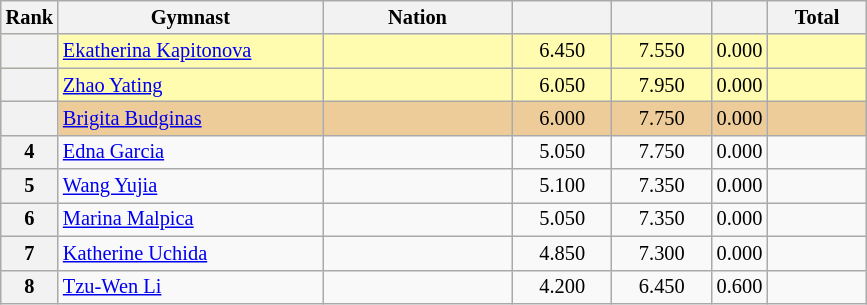<table class="wikitable sortable" style="text-align:center; font-size:85%">
<tr>
<th scope="col" style="width:20px;">Rank</th>
<th ! scope="col" style="width:170px;">Gymnast</th>
<th ! scope="col" style="width:120px;">Nation</th>
<th ! scope="col" style="width:60px;"></th>
<th ! scope="col" style="width:60px;"></th>
<th ! scope="col" style="width:30px;"></th>
<th ! scope="col" style="width:60px;">Total</th>
</tr>
<tr bgcolor=fffcaf>
<th scope=row></th>
<td align=left><a href='#'>Ekatherina Kapitonova</a></td>
<td style="text-align:left;"></td>
<td>6.450</td>
<td>7.550</td>
<td>0.000</td>
<td></td>
</tr>
<tr bgcolor=fffcaf>
<th scope=row></th>
<td align=left><a href='#'>Zhao Yating</a></td>
<td style="text-align:left;"></td>
<td>6.050</td>
<td>7.950</td>
<td>0.000</td>
<td></td>
</tr>
<tr bgcolor=eecc99>
<th scope=row></th>
<td align=left><a href='#'>Brigita Budginas</a></td>
<td style="text-align:left;"></td>
<td>6.000</td>
<td>7.750</td>
<td>0.000</td>
<td></td>
</tr>
<tr>
<th scope=row>4</th>
<td align=left><a href='#'>Edna Garcia</a></td>
<td style="text-align:left;"></td>
<td>5.050</td>
<td>7.750</td>
<td>0.000</td>
<td></td>
</tr>
<tr>
<th scope=row>5</th>
<td align=left><a href='#'>Wang Yujia</a></td>
<td style="text-align:left;"></td>
<td>5.100</td>
<td>7.350</td>
<td>0.000</td>
<td></td>
</tr>
<tr>
<th scope=row>6</th>
<td align=left><a href='#'>Marina Malpica</a></td>
<td style="text-align:left;"></td>
<td>5.050</td>
<td>7.350</td>
<td>0.000</td>
<td></td>
</tr>
<tr>
<th scope=row>7</th>
<td align=left><a href='#'>Katherine Uchida</a></td>
<td style="text-align:left;"></td>
<td>4.850</td>
<td>7.300</td>
<td>0.000</td>
<td></td>
</tr>
<tr>
<th scope=row>8</th>
<td align=left><a href='#'>Tzu-Wen Li</a></td>
<td style="text-align:left;"></td>
<td>4.200</td>
<td>6.450</td>
<td>0.600</td>
<td></td>
</tr>
</table>
